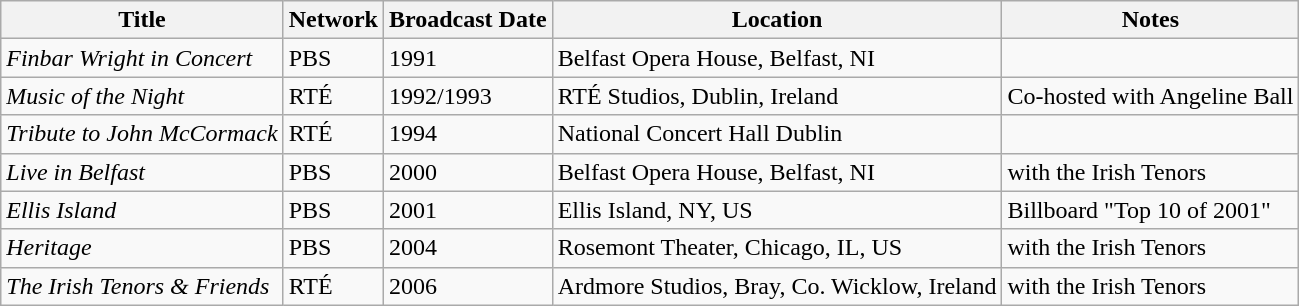<table class="wikitable">
<tr>
<th>Title</th>
<th>Network</th>
<th>Broadcast Date</th>
<th>Location</th>
<th>Notes</th>
</tr>
<tr>
<td><em>Finbar Wright in Concert</em></td>
<td>PBS</td>
<td>1991</td>
<td>Belfast Opera House, Belfast, NI</td>
<td></td>
</tr>
<tr>
<td><em>Music of the Night</em></td>
<td>RTÉ</td>
<td>1992/1993</td>
<td>RTÉ Studios, Dublin, Ireland</td>
<td>Co-hosted with Angeline Ball</td>
</tr>
<tr>
<td><em>Tribute to John McCormack</em></td>
<td>RTÉ</td>
<td>1994</td>
<td>National Concert Hall Dublin</td>
<td></td>
</tr>
<tr>
<td><em>Live in Belfast</em></td>
<td>PBS</td>
<td>2000</td>
<td>Belfast Opera House, Belfast, NI</td>
<td>with the Irish Tenors</td>
</tr>
<tr>
<td><em>Ellis Island</em></td>
<td>PBS</td>
<td>2001</td>
<td>Ellis Island, NY, US</td>
<td>Billboard "Top 10 of 2001"</td>
</tr>
<tr>
<td><em>Heritage</em></td>
<td>PBS</td>
<td>2004</td>
<td>Rosemont Theater, Chicago, IL, US</td>
<td>with the Irish Tenors</td>
</tr>
<tr>
<td><em>The Irish Tenors & Friends</em></td>
<td>RTÉ</td>
<td>2006</td>
<td>Ardmore Studios, Bray, Co. Wicklow, Ireland</td>
<td>with the Irish Tenors</td>
</tr>
</table>
